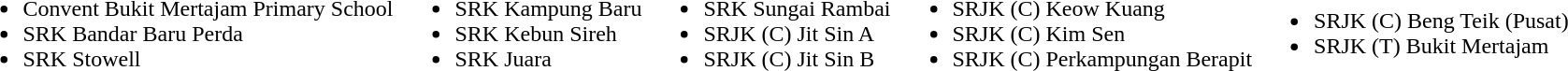<table>
<tr>
<td><br><ul><li>Convent Bukit Mertajam Primary School</li><li>SRK Bandar Baru Perda</li><li>SRK Stowell</li></ul></td>
<td><br><ul><li>SRK Kampung Baru</li><li>SRK Kebun Sireh</li><li>SRK Juara</li></ul></td>
<td><br><ul><li>SRK Sungai Rambai</li><li>SRJK (C) Jit Sin A</li><li>SRJK (C) Jit Sin B</li></ul></td>
<td><br><ul><li>SRJK (C) Keow Kuang</li><li>SRJK (C) Kim Sen</li><li>SRJK (C) Perkampungan Berapit</li></ul></td>
<td><br><ul><li>SRJK (C) Beng Teik (Pusat)</li><li>SRJK (T) Bukit Mertajam</li></ul></td>
</tr>
</table>
